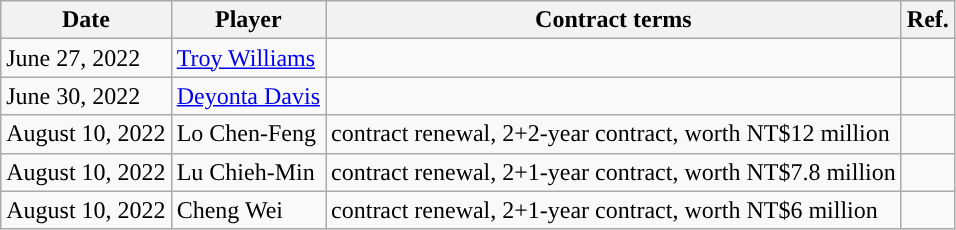<table class="wikitable">
<tr>
<th>Date</th>
<th>Player</th>
<th>Contract terms</th>
<th>Ref.</th>
</tr>
<tr>
<td>June 27, 2022</td>
<td><a href='#'>Troy Williams</a></td>
<td></td>
<td></td>
</tr>
<tr>
<td>June 30, 2022</td>
<td><a href='#'>Deyonta Davis</a></td>
<td></td>
<td></td>
</tr>
<tr>
<td>August 10, 2022</td>
<td>Lo Chen-Feng</td>
<td>contract renewal, 2+2-year contract, worth NT$12 million</td>
<td></td>
</tr>
<tr>
<td>August 10, 2022</td>
<td>Lu Chieh-Min</td>
<td>contract renewal, 2+1-year contract, worth NT$7.8 million</td>
<td></td>
</tr>
<tr>
<td>August 10, 2022</td>
<td>Cheng Wei</td>
<td>contract renewal, 2+1-year contract, worth NT$6 million</td>
<td></td>
</tr>
</table>
